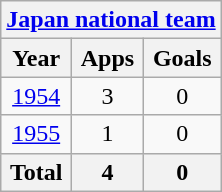<table class="wikitable" style="text-align:center">
<tr>
<th colspan=3><a href='#'>Japan national team</a></th>
</tr>
<tr>
<th>Year</th>
<th>Apps</th>
<th>Goals</th>
</tr>
<tr>
<td><a href='#'>1954</a></td>
<td>3</td>
<td>0</td>
</tr>
<tr>
<td><a href='#'>1955</a></td>
<td>1</td>
<td>0</td>
</tr>
<tr>
<th>Total</th>
<th>4</th>
<th>0</th>
</tr>
</table>
